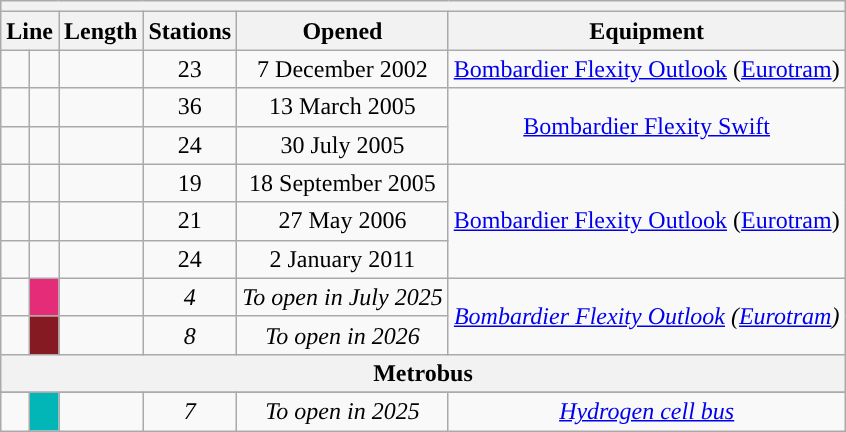<table class=wikitable>
<tr>
<th colspan=6> </th>
</tr>
<tr>
<th colspan=2>Line</th>
<th>Length</th>
<th>Stations</th>
<th>Opened</th>
<th>Equipment</th>
</tr>
<tr style="text-align:center;">
<td></td>
<td style="background:#"><a href='#'></a></td>
<td></td>
<td>23</td>
<td>7 December 2002</td>
<td><a href='#'>Bombardier Flexity Outlook</a> (<a href='#'>Eurotram</a>)</td>
</tr>
<tr style="text-align:center;">
<td></td>
<td style="background:#"><a href='#'></a></td>
<td></td>
<td>36</td>
<td>13 March 2005</td>
<td rowspan="2"><a href='#'>Bombardier Flexity Swift</a></td>
</tr>
<tr style="text-align:center;">
<td></td>
<td style="background:#"><a href='#'></a></td>
<td></td>
<td>24</td>
<td>30 July 2005</td>
</tr>
<tr style="text-align:center;">
<td></td>
<td style="background:#"><a href='#'></a></td>
<td></td>
<td>19</td>
<td>18 September 2005</td>
<td rowspan="3"><a href='#'>Bombardier Flexity Outlook</a> (<a href='#'>Eurotram</a>)</td>
</tr>
<tr style="text-align:center;">
<td></td>
<td style="background:#"><a href='#'></a></td>
<td></td>
<td>21</td>
<td>27 May 2006</td>
</tr>
<tr style="text-align:center;">
<td></td>
<td style="background:#"><a href='#'></a></td>
<td></td>
<td>24</td>
<td>2 January 2011</td>
</tr>
<tr style="text-align:center;">
<td></td>
<td style="background:#e42c79"><a href='#'></a></td>
<td><em></em></td>
<td><em>4</em></td>
<td><em>To open in July 2025</em></td>
<td rowspan="2"><em><a href='#'>Bombardier Flexity Outlook</a> (<a href='#'>Eurotram</a>)</em></td>
</tr>
<tr style="text-align:center;">
<td></td>
<td style="background:#861a22"><a href='#'></a></td>
<td><em></em></td>
<td><em>8</em></td>
<td><em>To open in 2026</em></td>
</tr>
<tr>
<th colspan=6>Metrobus </th>
</tr>
<tr>
</tr>
<tr style="text-align:center;">
<td></td>
<td style="background:#02b5b7"><a href='#'></a></td>
<td><em></em></td>
<td><em>7</em></td>
<td><em>To open in 2025</em></td>
<td><a href='#'><em>Hydrogen cell bus</em></a></td>
</tr>
</table>
